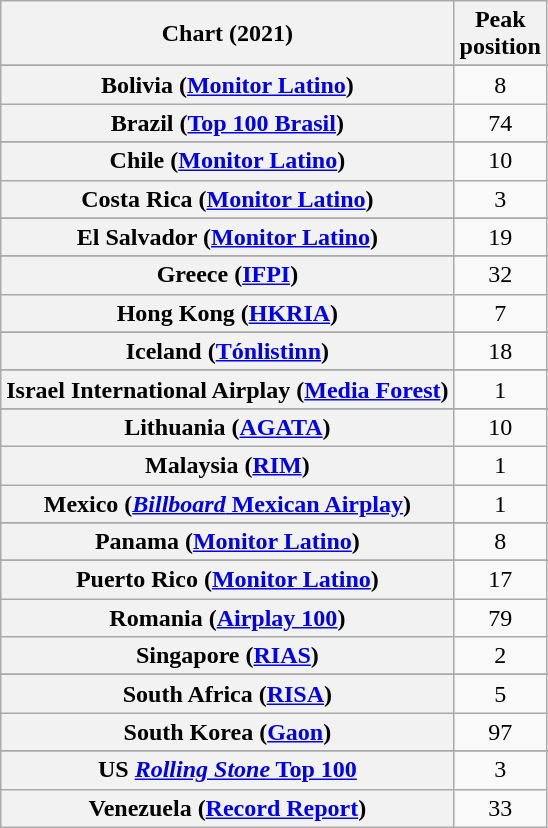<table class="wikitable sortable plainrowheaders" style="text-align:center">
<tr>
<th scope="col">Chart (2021)</th>
<th scope="col">Peak<br>position</th>
</tr>
<tr>
</tr>
<tr>
</tr>
<tr>
</tr>
<tr>
</tr>
<tr>
</tr>
<tr>
<th scope="row">Bolivia (<a href='#'>Monitor Latino</a>)</th>
<td>8</td>
</tr>
<tr>
<th scope="row">Brazil (<a href='#'>Top 100 Brasil</a>)</th>
<td>74</td>
</tr>
<tr>
</tr>
<tr>
</tr>
<tr>
</tr>
<tr>
</tr>
<tr>
<th scope="row">Chile (<a href='#'>Monitor Latino</a>)</th>
<td>10</td>
</tr>
<tr>
<th scope="row">Costa Rica (<a href='#'>Monitor Latino</a>)</th>
<td>3</td>
</tr>
<tr>
</tr>
<tr>
</tr>
<tr>
<th scope="row">El Salvador (<a href='#'>Monitor Latino</a>)</th>
<td>19</td>
</tr>
<tr>
</tr>
<tr>
</tr>
<tr>
</tr>
<tr>
<th scope="row">Greece (<a href='#'>IFPI</a>)</th>
<td>32</td>
</tr>
<tr>
<th scope="row">Hong Kong (<a href='#'>HKRIA</a>)</th>
<td style="text-align:center;">7</td>
</tr>
<tr>
</tr>
<tr>
</tr>
<tr>
<th scope="row">Iceland (<a href='#'>Tónlistinn</a>)</th>
<td>18</td>
</tr>
<tr>
</tr>
<tr>
<th scope="row">Israel International Airplay (<a href='#'>Media Forest</a>)</th>
<td>1</td>
</tr>
<tr>
</tr>
<tr>
</tr>
<tr>
<th scope="row">Lithuania (<a href='#'>AGATA</a>)</th>
<td>10</td>
</tr>
<tr>
<th scope="row">Malaysia (<a href='#'>RIM</a>)</th>
<td>1</td>
</tr>
<tr>
<th scope="row">Mexico (<a href='#'><em>Billboard</em> Mexican Airplay</a>)</th>
<td>1</td>
</tr>
<tr>
</tr>
<tr>
</tr>
<tr>
</tr>
<tr>
</tr>
<tr>
<th scope="row">Panama (<a href='#'>Monitor Latino</a>)</th>
<td>8</td>
</tr>
<tr>
</tr>
<tr>
<th scope="row">Puerto Rico (<a href='#'>Monitor Latino</a>)</th>
<td>17</td>
</tr>
<tr>
<th scope="row">Romania (<a href='#'>Airplay 100</a>)</th>
<td>79</td>
</tr>
<tr>
<th scope="row">Singapore (<a href='#'>RIAS</a>)</th>
<td>2</td>
</tr>
<tr>
</tr>
<tr>
</tr>
<tr>
<th scope="row">South Africa (<a href='#'>RISA</a>)</th>
<td>5</td>
</tr>
<tr>
<th scope="row">South Korea (<a href='#'>Gaon</a>)</th>
<td>97</td>
</tr>
<tr>
</tr>
<tr>
</tr>
<tr>
</tr>
<tr>
</tr>
<tr>
</tr>
<tr>
</tr>
<tr>
</tr>
<tr>
</tr>
<tr>
</tr>
<tr>
</tr>
<tr>
</tr>
<tr>
<th scope="row">US <a href='#'><em>Rolling Stone</em> Top 100</a></th>
<td>3</td>
</tr>
<tr>
<th scope="row">Venezuela (<a href='#'>Record Report</a>)</th>
<td>33</td>
</tr>
</table>
